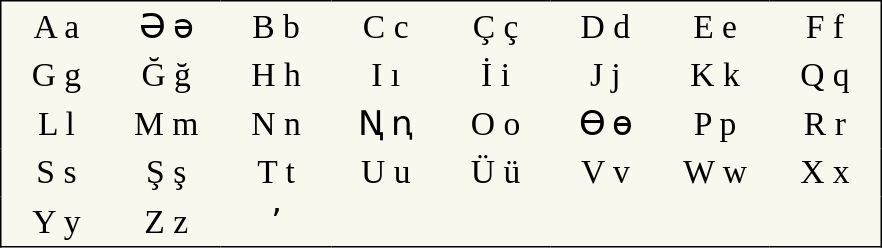<table style="font-size:1.4em; border-color:black; border-width:1px; border-style:solid; border-collapse:collapse; background-color:#F8F8EF">
<tr>
<td style="width:3em; text-align:center; padding: 3px;">A a</td>
<td style="width:3em; text-align:center; padding: 3px;">Ə ə</td>
<td style="width:3em; text-align:center; padding: 3px;">B b</td>
<td style="width:3em; text-align:center; padding: 3px;">C c</td>
<td style="width:3em; text-align:center; padding: 3px;">Ç ç</td>
<td style="width:3em; text-align:center; padding: 3px;">D d</td>
<td style="width:3em; text-align:center; padding: 3px;">E e</td>
<td style="width:3em; text-align:center; padding: 3px;">F f</td>
</tr>
<tr>
<td style="width:3em; text-align:center; padding: 3px;">G g</td>
<td style="width:3em; text-align:center; padding: 3px;">Ğ ğ</td>
<td style="width:3em; text-align:center; padding: 3px;">H h</td>
<td style="width:3em; text-align:center; padding: 3px;">I ı</td>
<td style="width:3em; text-align:center; padding: 3px;">İ i</td>
<td style="width:3em; text-align:center; padding: 3px;">J j</td>
<td style="width:3em; text-align:center; padding: 3px;">K k</td>
<td style="width:3em; text-align:center; padding: 3px;">Q q</td>
</tr>
<tr>
<td style="width:3em; text-align:center; padding: 3px;">L l</td>
<td style="width:3em; text-align:center; padding: 3px;">M m</td>
<td style="width:3em; text-align:center; padding: 3px;">N n</td>
<td style="width:3em; text-align:center; padding: 3px;">Ꞑ ꞑ</td>
<td style="width:3em; text-align:center; padding: 3px;">O o</td>
<td style="width:3em; text-align:center; padding: 3px;">Ɵ ɵ</td>
<td style="width:3em; text-align:center; padding: 3px;">P p</td>
<td style="width:3em; text-align:center; padding: 3px;">R r</td>
</tr>
<tr>
<td style="width:3em; text-align:center; padding: 3px;">S s</td>
<td style="width:3em; text-align:center; padding: 3px;">Ş ş</td>
<td style="width:3em; text-align:center; padding: 3px;">T t</td>
<td style="width:3em; text-align:center; padding: 3px;">U u</td>
<td style="width:3em; text-align:center; padding: 3px;">Ü ü</td>
<td style="width:3em; text-align:center; padding: 3px;">V v</td>
<td style="width:3em; text-align:center; padding: 3px;">W w</td>
<td style="width:3em; text-align:center; padding: 3px;">X x</td>
</tr>
<tr>
<td style="width:3em; text-align:center; padding: 3px;">Y y</td>
<td style="width:3em; text-align:center; padding: 3px;">Z z</td>
<td style="width:3em; text-align:center; padding: 3px;">ʼ</td>
<td></td>
<td></td>
<td></td>
<td></td>
<td></td>
</tr>
</table>
